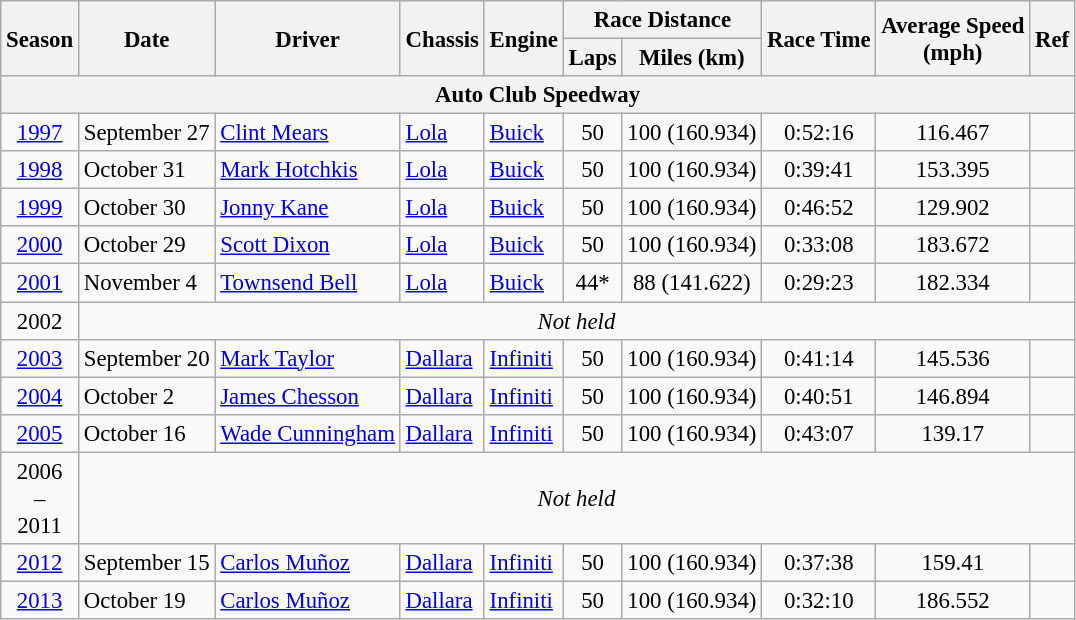<table class="wikitable" style="font-size: 95%;">
<tr>
<th rowspan="2">Season</th>
<th rowspan="2">Date</th>
<th rowspan="2">Driver</th>
<th rowspan="2">Chassis</th>
<th rowspan="2">Engine</th>
<th colspan="2">Race Distance</th>
<th rowspan="2">Race Time</th>
<th rowspan="2">Average Speed<br>(mph)</th>
<th rowspan="2">Ref</th>
</tr>
<tr>
<th>Laps</th>
<th>Miles (km)</th>
</tr>
<tr>
<th colspan=10>Auto Club Speedway</th>
</tr>
<tr>
<td align=center><a href='#'>1997</a></td>
<td>September 27</td>
<td> <a href='#'>Clint Mears</a></td>
<td><a href='#'>Lola</a></td>
<td><a href='#'>Buick</a></td>
<td align="center">50</td>
<td align="center">100 (160.934)</td>
<td align="center">0:52:16</td>
<td align="center">116.467</td>
<td align="center"></td>
</tr>
<tr>
<td align=center><a href='#'>1998</a></td>
<td>October 31</td>
<td> <a href='#'>Mark Hotchkis</a></td>
<td><a href='#'>Lola</a></td>
<td><a href='#'>Buick</a></td>
<td align="center">50</td>
<td align="center">100 (160.934)</td>
<td align="center">0:39:41</td>
<td align="center">153.395</td>
<td align="center"></td>
</tr>
<tr>
<td align=center><a href='#'>1999</a></td>
<td>October 30</td>
<td> <a href='#'>Jonny Kane</a></td>
<td><a href='#'>Lola</a></td>
<td><a href='#'>Buick</a></td>
<td align="center">50</td>
<td align="center">100 (160.934)</td>
<td align="center">0:46:52</td>
<td align="center">129.902</td>
<td align="center"></td>
</tr>
<tr>
<td align=center><a href='#'>2000</a></td>
<td>October 29</td>
<td> <a href='#'>Scott Dixon</a></td>
<td><a href='#'>Lola</a></td>
<td><a href='#'>Buick</a></td>
<td align="center">50</td>
<td align="center">100 (160.934)</td>
<td align="center">0:33:08</td>
<td align="center">183.672</td>
<td align="center"></td>
</tr>
<tr>
<td align=center><a href='#'>2001</a></td>
<td>November 4</td>
<td> <a href='#'>Townsend Bell</a></td>
<td><a href='#'>Lola</a></td>
<td><a href='#'>Buick</a></td>
<td align="center">44*</td>
<td align="center">88 (141.622)</td>
<td align="center">0:29:23</td>
<td align="center">182.334</td>
<td align="center"></td>
</tr>
<tr>
<td align=center>2002</td>
<td colspan=10 style="text-align:center;"><em>Not held</em></td>
</tr>
<tr>
<td align=center><a href='#'>2003</a></td>
<td>September 20</td>
<td> <a href='#'>Mark Taylor</a></td>
<td><a href='#'>Dallara</a></td>
<td><a href='#'>Infiniti</a></td>
<td align="center">50</td>
<td align="center">100 (160.934)</td>
<td align="center">0:41:14</td>
<td align="center">145.536</td>
<td align="center"></td>
</tr>
<tr>
<td align=center><a href='#'>2004</a></td>
<td>October 2</td>
<td> <a href='#'>James Chesson</a></td>
<td><a href='#'>Dallara</a></td>
<td><a href='#'>Infiniti</a></td>
<td align="center">50</td>
<td align="center">100 (160.934)</td>
<td align="center">0:40:51</td>
<td align="center">146.894</td>
<td align="center"></td>
</tr>
<tr>
<td align=center><a href='#'>2005</a></td>
<td>October 16</td>
<td> <a href='#'>Wade Cunningham</a></td>
<td><a href='#'>Dallara</a></td>
<td><a href='#'>Infiniti</a></td>
<td align="center">50</td>
<td align="center">100 (160.934)</td>
<td align="center">0:43:07</td>
<td align="center">139.17</td>
<td align="center"></td>
</tr>
<tr>
<td align=center>2006<br>–<br>2011</td>
<td colspan=10 align=center><em>Not held</em></td>
</tr>
<tr>
<td align=center><a href='#'>2012</a></td>
<td>September 15</td>
<td> <a href='#'>Carlos Muñoz</a></td>
<td><a href='#'>Dallara</a></td>
<td><a href='#'>Infiniti</a></td>
<td align="center">50</td>
<td align="center">100 (160.934)</td>
<td align="center">0:37:38</td>
<td align="center">159.41</td>
<td align="center"></td>
</tr>
<tr>
<td align=center><a href='#'>2013</a></td>
<td>October 19</td>
<td> <a href='#'>Carlos Muñoz</a></td>
<td><a href='#'>Dallara</a></td>
<td><a href='#'>Infiniti</a></td>
<td align="center">50</td>
<td align="center">100 (160.934)</td>
<td align="center">0:32:10</td>
<td align="center">186.552</td>
<td align="center"></td>
</tr>
</table>
